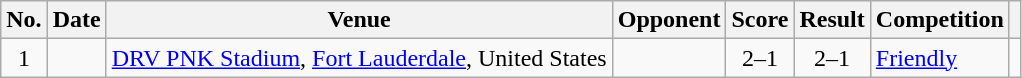<table class="wikitable sortable">
<tr>
<th scope="col">No.</th>
<th scope="col">Date</th>
<th scope="col">Venue</th>
<th scope="col">Opponent</th>
<th scope="col">Score</th>
<th scope="col">Result</th>
<th scope="col">Competition</th>
<th scope="col" class="unsortable"></th>
</tr>
<tr>
<td style="text-align:center">1</td>
<td></td>
<td><a href='#'>DRV PNK Stadium</a>, <a href='#'>Fort Lauderdale</a>, United States</td>
<td></td>
<td style="text-align:center">2–1</td>
<td style="text-align:center">2–1</td>
<td><a href='#'>Friendly</a></td>
<td></td>
</tr>
</table>
